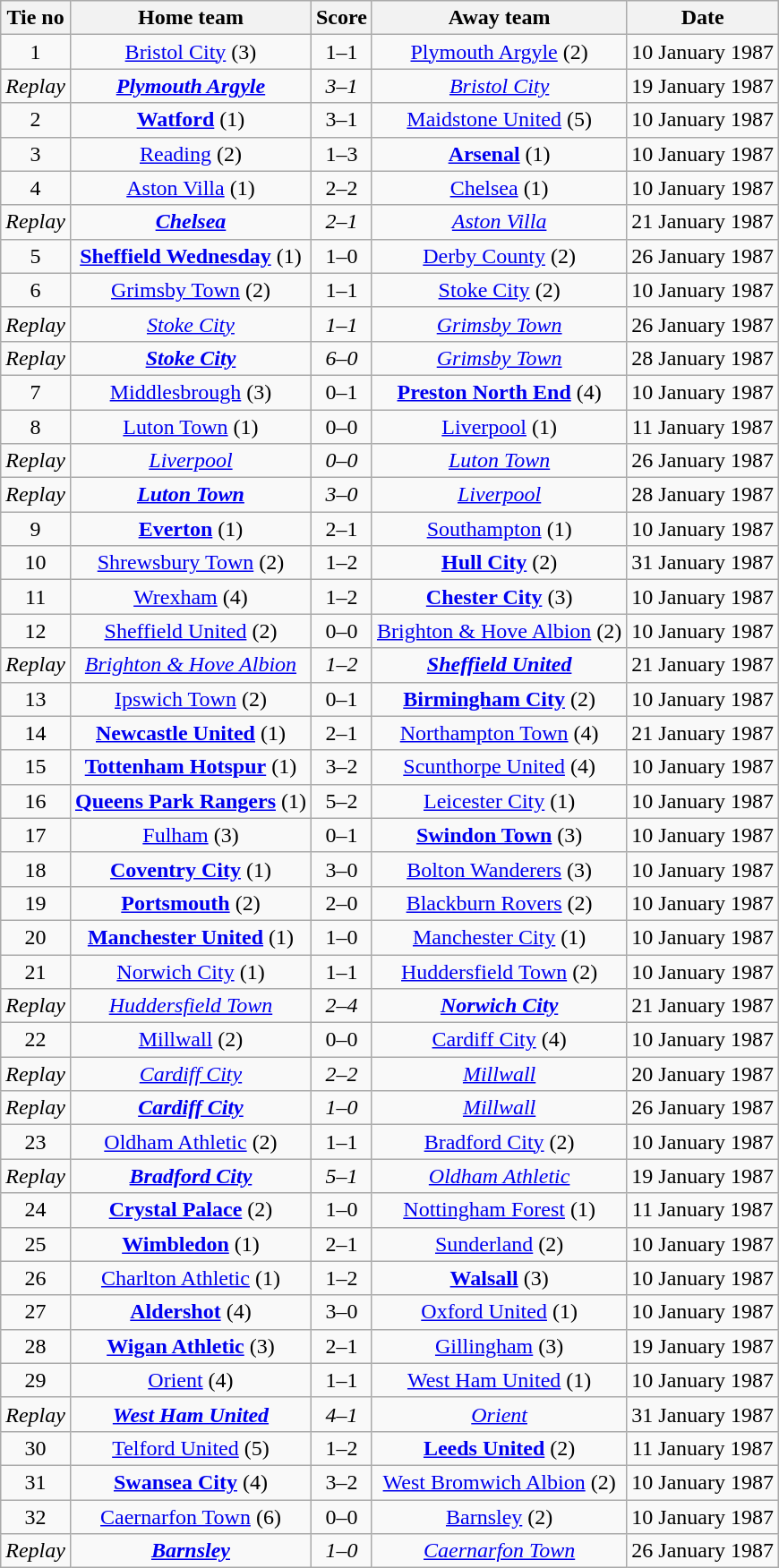<table class="wikitable" style="text-align: center">
<tr>
<th>Tie no</th>
<th>Home team</th>
<th>Score</th>
<th>Away team</th>
<th>Date</th>
</tr>
<tr>
<td>1</td>
<td><a href='#'>Bristol City</a> (3)</td>
<td>1–1</td>
<td><a href='#'>Plymouth Argyle</a> (2)</td>
<td>10 January 1987</td>
</tr>
<tr>
<td><em>Replay</em></td>
<td><strong><em><a href='#'>Plymouth Argyle</a></em></strong></td>
<td><em>3–1</em></td>
<td><em><a href='#'>Bristol City</a></em></td>
<td>19 January 1987</td>
</tr>
<tr>
<td>2</td>
<td><strong><a href='#'>Watford</a></strong> (1)</td>
<td>3–1</td>
<td><a href='#'>Maidstone United</a> (5)</td>
<td>10 January 1987</td>
</tr>
<tr>
<td>3</td>
<td><a href='#'>Reading</a> (2)</td>
<td>1–3</td>
<td><strong><a href='#'>Arsenal</a></strong> (1)</td>
<td>10 January 1987</td>
</tr>
<tr>
<td>4</td>
<td><a href='#'>Aston Villa</a> (1)</td>
<td>2–2</td>
<td><a href='#'>Chelsea</a> (1)</td>
<td>10 January 1987</td>
</tr>
<tr>
<td><em>Replay</em></td>
<td><strong><em><a href='#'>Chelsea</a></em></strong></td>
<td><em>2–1</em></td>
<td><em><a href='#'>Aston Villa</a></em></td>
<td>21 January 1987</td>
</tr>
<tr>
<td>5</td>
<td><strong><a href='#'>Sheffield Wednesday</a></strong> (1)</td>
<td>1–0</td>
<td><a href='#'>Derby County</a> (2)</td>
<td>26 January 1987</td>
</tr>
<tr>
<td>6</td>
<td><a href='#'>Grimsby Town</a> (2)</td>
<td>1–1</td>
<td><a href='#'>Stoke City</a> (2)</td>
<td>10 January 1987</td>
</tr>
<tr>
<td><em>Replay</em></td>
<td><em><a href='#'>Stoke City</a></em></td>
<td><em>1–1</em></td>
<td><em><a href='#'>Grimsby Town</a></em></td>
<td>26 January 1987</td>
</tr>
<tr>
<td><em>Replay</em></td>
<td><strong><em><a href='#'>Stoke City</a></em></strong></td>
<td><em>6–0</em></td>
<td><em><a href='#'>Grimsby Town</a></em></td>
<td>28 January 1987</td>
</tr>
<tr>
<td>7</td>
<td><a href='#'>Middlesbrough</a> (3)</td>
<td>0–1</td>
<td><strong><a href='#'>Preston North End</a></strong> (4)</td>
<td>10 January 1987</td>
</tr>
<tr>
<td>8</td>
<td><a href='#'>Luton Town</a> (1)</td>
<td>0–0</td>
<td><a href='#'>Liverpool</a> (1)</td>
<td>11 January 1987</td>
</tr>
<tr>
<td><em>Replay</em></td>
<td><em><a href='#'>Liverpool</a></em></td>
<td><em>0–0</em></td>
<td><em><a href='#'>Luton Town</a></em></td>
<td>26 January 1987</td>
</tr>
<tr>
<td><em>Replay</em></td>
<td><strong><em><a href='#'>Luton Town</a></em></strong></td>
<td><em>3–0</em></td>
<td><em><a href='#'>Liverpool</a></em></td>
<td>28 January 1987</td>
</tr>
<tr>
<td>9</td>
<td><strong><a href='#'>Everton</a></strong> (1)</td>
<td>2–1</td>
<td><a href='#'>Southampton</a> (1)</td>
<td>10 January 1987</td>
</tr>
<tr>
<td>10</td>
<td><a href='#'>Shrewsbury Town</a> (2)</td>
<td>1–2</td>
<td><strong><a href='#'>Hull City</a></strong> (2)</td>
<td>31 January 1987</td>
</tr>
<tr>
<td>11</td>
<td><a href='#'>Wrexham</a> (4)</td>
<td>1–2</td>
<td><strong><a href='#'>Chester City</a></strong> (3)</td>
<td>10 January 1987</td>
</tr>
<tr>
<td>12</td>
<td><a href='#'>Sheffield United</a> (2)</td>
<td>0–0</td>
<td><a href='#'>Brighton & Hove Albion</a> (2)</td>
<td>10 January 1987</td>
</tr>
<tr>
<td><em>Replay</em></td>
<td><em><a href='#'>Brighton & Hove Albion</a></em></td>
<td><em>1–2</em></td>
<td><strong><em><a href='#'>Sheffield United</a></em></strong></td>
<td>21 January 1987</td>
</tr>
<tr>
<td>13</td>
<td><a href='#'>Ipswich Town</a> (2)</td>
<td>0–1</td>
<td><strong><a href='#'>Birmingham City</a></strong> (2)</td>
<td>10 January 1987</td>
</tr>
<tr>
<td>14</td>
<td><strong><a href='#'>Newcastle United</a></strong> (1)</td>
<td>2–1</td>
<td><a href='#'>Northampton Town</a> (4)</td>
<td>21 January 1987</td>
</tr>
<tr>
<td>15</td>
<td><strong><a href='#'>Tottenham Hotspur</a></strong> (1)</td>
<td>3–2</td>
<td><a href='#'>Scunthorpe United</a> (4)</td>
<td>10 January 1987</td>
</tr>
<tr>
<td>16</td>
<td><strong><a href='#'>Queens Park Rangers</a></strong> (1)</td>
<td>5–2</td>
<td><a href='#'>Leicester City</a> (1)</td>
<td>10 January 1987</td>
</tr>
<tr>
<td>17</td>
<td><a href='#'>Fulham</a> (3)</td>
<td>0–1</td>
<td><strong><a href='#'>Swindon Town</a></strong> (3)</td>
<td>10 January 1987</td>
</tr>
<tr>
<td>18</td>
<td><strong><a href='#'>Coventry City</a></strong> (1)</td>
<td>3–0</td>
<td><a href='#'>Bolton Wanderers</a> (3)</td>
<td>10 January 1987</td>
</tr>
<tr>
<td>19</td>
<td><strong><a href='#'>Portsmouth</a></strong> (2)</td>
<td>2–0</td>
<td><a href='#'>Blackburn Rovers</a> (2)</td>
<td>10 January 1987</td>
</tr>
<tr>
<td>20</td>
<td><strong><a href='#'>Manchester United</a></strong> (1)</td>
<td>1–0</td>
<td><a href='#'>Manchester City</a> (1)</td>
<td>10 January 1987</td>
</tr>
<tr>
<td>21</td>
<td><a href='#'>Norwich City</a> (1)</td>
<td>1–1</td>
<td><a href='#'>Huddersfield Town</a> (2)</td>
<td>10 January 1987</td>
</tr>
<tr>
<td><em>Replay</em></td>
<td><em><a href='#'>Huddersfield Town</a></em></td>
<td><em>2–4</em></td>
<td><strong><em><a href='#'>Norwich City</a></em></strong></td>
<td>21 January 1987</td>
</tr>
<tr>
<td>22</td>
<td><a href='#'>Millwall</a> (2)</td>
<td>0–0</td>
<td><a href='#'>Cardiff City</a> (4)</td>
<td>10 January 1987</td>
</tr>
<tr>
<td><em>Replay</em></td>
<td><em><a href='#'>Cardiff City</a></em></td>
<td><em>2–2</em></td>
<td><em><a href='#'>Millwall</a></em></td>
<td>20 January 1987</td>
</tr>
<tr>
<td><em>Replay</em></td>
<td><strong><em><a href='#'>Cardiff City</a></em></strong></td>
<td><em>1–0</em></td>
<td><em><a href='#'>Millwall</a></em></td>
<td>26 January 1987</td>
</tr>
<tr>
<td>23</td>
<td><a href='#'>Oldham Athletic</a> (2)</td>
<td>1–1</td>
<td><a href='#'>Bradford City</a> (2)</td>
<td>10 January 1987</td>
</tr>
<tr>
<td><em>Replay</em></td>
<td><strong><em><a href='#'>Bradford City</a></em></strong></td>
<td><em>5–1</em></td>
<td><em><a href='#'>Oldham Athletic</a></em></td>
<td>19 January 1987</td>
</tr>
<tr>
<td>24</td>
<td><strong><a href='#'>Crystal Palace</a></strong> (2)</td>
<td>1–0</td>
<td><a href='#'>Nottingham Forest</a> (1)</td>
<td>11 January 1987</td>
</tr>
<tr>
<td>25</td>
<td><strong><a href='#'>Wimbledon</a></strong> (1)</td>
<td>2–1</td>
<td><a href='#'>Sunderland</a> (2)</td>
<td>10 January 1987</td>
</tr>
<tr>
<td>26</td>
<td><a href='#'>Charlton Athletic</a> (1)</td>
<td>1–2</td>
<td><strong><a href='#'>Walsall</a></strong> (3)</td>
<td>10 January 1987</td>
</tr>
<tr>
<td>27</td>
<td><strong><a href='#'>Aldershot</a></strong> (4)</td>
<td>3–0</td>
<td><a href='#'>Oxford United</a> (1)</td>
<td>10 January 1987</td>
</tr>
<tr>
<td>28</td>
<td><strong><a href='#'>Wigan Athletic</a></strong> (3)</td>
<td>2–1</td>
<td><a href='#'>Gillingham</a> (3)</td>
<td>19 January 1987</td>
</tr>
<tr>
<td>29</td>
<td><a href='#'>Orient</a> (4)</td>
<td>1–1</td>
<td><a href='#'>West Ham United</a> (1)</td>
<td>10 January 1987</td>
</tr>
<tr>
<td><em>Replay</em></td>
<td><strong><em><a href='#'>West Ham United</a></em></strong></td>
<td><em>4–1</em></td>
<td><em><a href='#'>Orient</a></em></td>
<td>31 January 1987</td>
</tr>
<tr>
<td>30</td>
<td><a href='#'>Telford United</a> (5)</td>
<td>1–2</td>
<td><strong><a href='#'>Leeds United</a></strong> (2)</td>
<td>11 January 1987</td>
</tr>
<tr>
<td>31</td>
<td><strong><a href='#'>Swansea City</a></strong> (4)</td>
<td>3–2</td>
<td><a href='#'>West Bromwich Albion</a> (2)</td>
<td>10 January 1987</td>
</tr>
<tr>
<td>32</td>
<td><a href='#'>Caernarfon Town</a> (6)</td>
<td>0–0</td>
<td><a href='#'>Barnsley</a> (2)</td>
<td>10 January 1987</td>
</tr>
<tr>
<td><em>Replay</em></td>
<td><strong><em><a href='#'>Barnsley</a></em></strong></td>
<td><em>1–0</em></td>
<td><em><a href='#'>Caernarfon Town</a></em></td>
<td>26 January 1987</td>
</tr>
</table>
